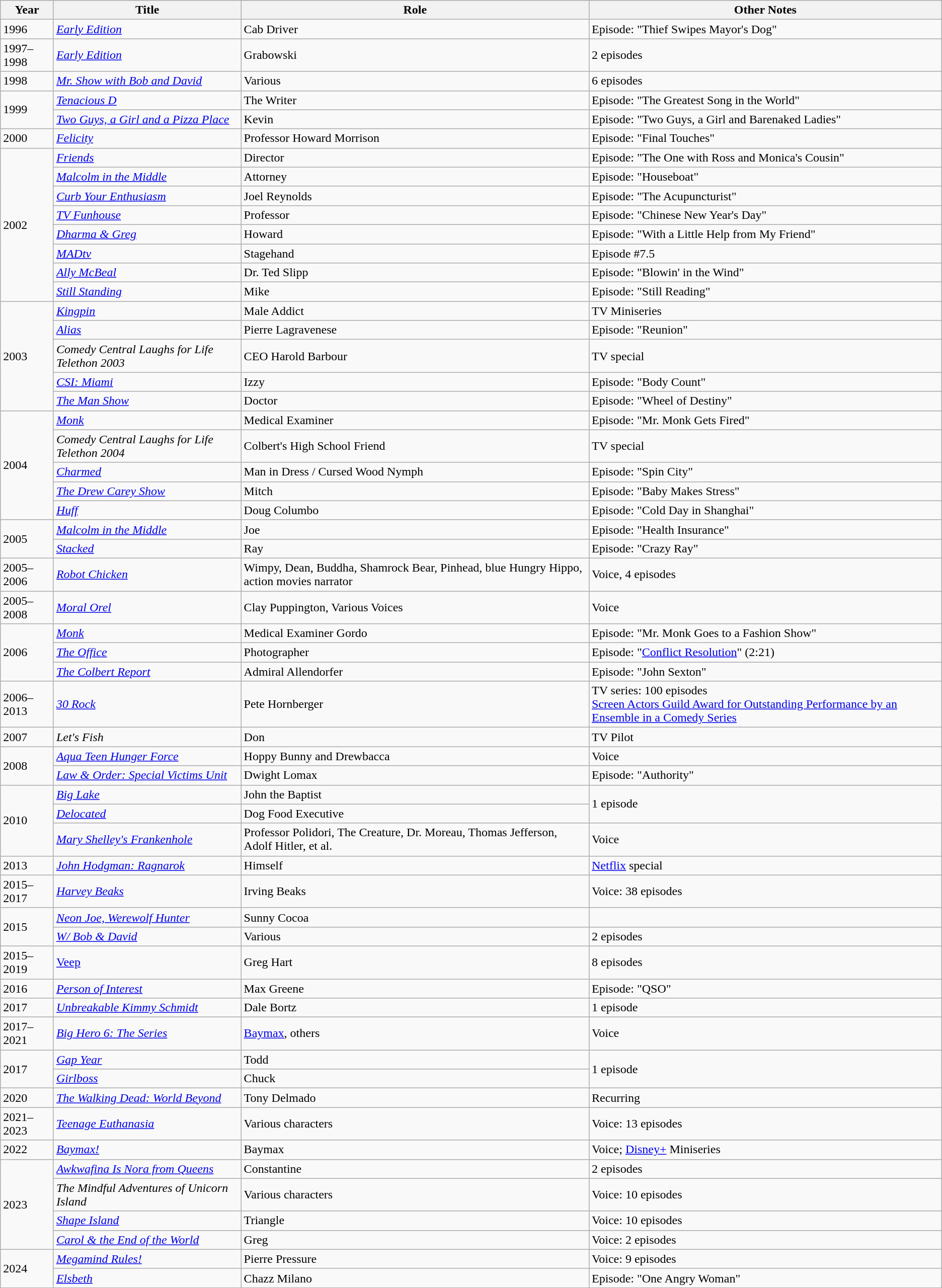<table class="wikitable">
<tr>
<th>Year</th>
<th>Title</th>
<th>Role</th>
<th>Other Notes</th>
</tr>
<tr>
<td>1996</td>
<td><em><a href='#'>Early Edition</a></em></td>
<td>Cab Driver</td>
<td>Episode: "Thief Swipes Mayor's Dog"</td>
</tr>
<tr>
<td>1997–1998</td>
<td><em><a href='#'>Early Edition</a></em></td>
<td>Grabowski</td>
<td>2 episodes</td>
</tr>
<tr>
<td>1998</td>
<td><em><a href='#'>Mr. Show with Bob and David</a></em></td>
<td>Various</td>
<td>6 episodes</td>
</tr>
<tr>
<td rowspan="2">1999</td>
<td><em><a href='#'>Tenacious D</a></em></td>
<td>The Writer</td>
<td>Episode: "The Greatest Song in the World"</td>
</tr>
<tr>
<td><em><a href='#'>Two Guys, a Girl and a Pizza Place</a></em></td>
<td>Kevin</td>
<td>Episode: "Two Guys, a Girl and Barenaked Ladies"</td>
</tr>
<tr>
<td>2000</td>
<td><em><a href='#'>Felicity</a></em></td>
<td>Professor Howard Morrison</td>
<td>Episode: "Final Touches"</td>
</tr>
<tr>
<td rowspan="8">2002</td>
<td><em><a href='#'>Friends</a></em></td>
<td>Director</td>
<td>Episode: "The One with Ross and Monica's Cousin"</td>
</tr>
<tr>
<td><em><a href='#'>Malcolm in the Middle</a></em></td>
<td>Attorney</td>
<td>Episode: "Houseboat"</td>
</tr>
<tr>
<td><em><a href='#'>Curb Your Enthusiasm</a></em></td>
<td>Joel Reynolds</td>
<td>Episode: "The Acupuncturist"</td>
</tr>
<tr>
<td><em><a href='#'>TV Funhouse</a></em></td>
<td>Professor</td>
<td>Episode: "Chinese New Year's Day"</td>
</tr>
<tr>
<td><em><a href='#'>Dharma & Greg</a></em></td>
<td>Howard</td>
<td>Episode: "With a Little Help from My Friend"</td>
</tr>
<tr>
<td><em><a href='#'>MADtv</a></em></td>
<td>Stagehand</td>
<td>Episode #7.5</td>
</tr>
<tr>
<td><em><a href='#'>Ally McBeal</a></em></td>
<td>Dr. Ted Slipp</td>
<td>Episode: "Blowin' in the Wind"</td>
</tr>
<tr>
<td><em><a href='#'>Still Standing</a></em></td>
<td>Mike</td>
<td>Episode: "Still Reading"</td>
</tr>
<tr>
<td rowspan="5">2003</td>
<td><em><a href='#'>Kingpin</a></em></td>
<td>Male Addict</td>
<td>TV Miniseries</td>
</tr>
<tr>
<td><em><a href='#'>Alias</a></em></td>
<td>Pierre Lagravenese</td>
<td>Episode: "Reunion"</td>
</tr>
<tr>
<td><em>Comedy Central Laughs for Life Telethon 2003</em></td>
<td>CEO Harold Barbour</td>
<td>TV special</td>
</tr>
<tr>
<td><em><a href='#'>CSI: Miami</a></em></td>
<td>Izzy</td>
<td>Episode: "Body Count"</td>
</tr>
<tr>
<td><em><a href='#'>The Man Show</a></em></td>
<td>Doctor</td>
<td>Episode: "Wheel of Destiny"</td>
</tr>
<tr>
<td rowspan="5">2004</td>
<td><em><a href='#'>Monk</a></em></td>
<td>Medical Examiner</td>
<td>Episode: "Mr. Monk Gets Fired"</td>
</tr>
<tr>
<td><em>Comedy Central Laughs for Life Telethon 2004</em></td>
<td>Colbert's High School Friend</td>
<td>TV special</td>
</tr>
<tr>
<td><em><a href='#'>Charmed</a></em></td>
<td>Man in Dress / Cursed Wood Nymph</td>
<td>Episode: "Spin City"</td>
</tr>
<tr>
<td><em><a href='#'>The Drew Carey Show</a></em></td>
<td>Mitch</td>
<td>Episode: "Baby Makes Stress"</td>
</tr>
<tr>
<td><em><a href='#'>Huff</a></em></td>
<td>Doug Columbo</td>
<td>Episode: "Cold Day in Shanghai"</td>
</tr>
<tr>
<td rowspan="2">2005</td>
<td><em><a href='#'>Malcolm in the Middle</a></em></td>
<td>Joe</td>
<td>Episode: "Health Insurance"</td>
</tr>
<tr>
<td><em><a href='#'>Stacked</a></em></td>
<td>Ray</td>
<td>Episode: "Crazy Ray"</td>
</tr>
<tr>
<td>2005–2006</td>
<td><em><a href='#'>Robot Chicken</a></em></td>
<td>Wimpy, Dean, Buddha, Shamrock Bear, Pinhead, blue Hungry Hippo, action movies narrator</td>
<td>Voice, 4 episodes</td>
</tr>
<tr>
<td>2005–2008</td>
<td><em><a href='#'>Moral Orel</a></em></td>
<td>Clay Puppington, Various Voices</td>
<td>Voice</td>
</tr>
<tr>
<td rowspan="3">2006</td>
<td><em><a href='#'>Monk</a></em></td>
<td>Medical Examiner Gordo</td>
<td>Episode: "Mr. Monk Goes to a Fashion Show"</td>
</tr>
<tr>
<td><em><a href='#'>The Office</a></em></td>
<td>Photographer</td>
<td>Episode: "<a href='#'>Conflict Resolution</a>" (2:21)</td>
</tr>
<tr>
<td><em><a href='#'>The Colbert Report</a></em></td>
<td>Admiral Allendorfer</td>
<td>Episode: "John Sexton"</td>
</tr>
<tr>
<td>2006–2013</td>
<td><em><a href='#'>30 Rock</a></em></td>
<td>Pete Hornberger</td>
<td>TV series: 100 episodes<br><a href='#'>Screen Actors Guild Award for Outstanding Performance by an Ensemble in a Comedy Series</a></td>
</tr>
<tr>
<td>2007</td>
<td><em>Let's Fish</em></td>
<td>Don</td>
<td>TV Pilot</td>
</tr>
<tr>
<td rowspan="2">2008</td>
<td><em><a href='#'>Aqua Teen Hunger Force</a></em></td>
<td>Hoppy Bunny and Drewbacca</td>
<td>Voice</td>
</tr>
<tr>
<td><em><a href='#'>Law & Order: Special Victims Unit</a></em></td>
<td>Dwight Lomax</td>
<td>Episode: "Authority"</td>
</tr>
<tr>
<td rowspan="3">2010</td>
<td><em><a href='#'>Big Lake</a></em></td>
<td>John the Baptist</td>
<td rowspan="2">1 episode</td>
</tr>
<tr>
<td><em><a href='#'>Delocated</a></em></td>
<td>Dog Food Executive</td>
</tr>
<tr>
<td><em><a href='#'>Mary Shelley's Frankenhole</a></em></td>
<td>Professor Polidori, The Creature, Dr. Moreau, Thomas Jefferson, Adolf Hitler, et al.</td>
<td>Voice</td>
</tr>
<tr>
<td>2013</td>
<td><em><a href='#'>John Hodgman: Ragnarok</a></em></td>
<td>Himself</td>
<td><a href='#'>Netflix</a> special</td>
</tr>
<tr>
<td>2015–2017</td>
<td><em><a href='#'>Harvey Beaks</a></em></td>
<td>Irving Beaks</td>
<td>Voice: 38 episodes</td>
</tr>
<tr>
<td rowspan="2">2015</td>
<td><em><a href='#'>Neon Joe, Werewolf Hunter</a></em></td>
<td>Sunny Cocoa</td>
<td></td>
</tr>
<tr>
<td><em><a href='#'>W/ Bob & David</a></em></td>
<td>Various</td>
<td>2 episodes</td>
</tr>
<tr>
<td>2015–2019</td>
<td><a href='#'>Veep</a></td>
<td>Greg Hart</td>
<td>8 episodes</td>
</tr>
<tr>
<td>2016</td>
<td><em><a href='#'>Person of Interest</a></em></td>
<td>Max Greene</td>
<td>Episode: "QSO"</td>
</tr>
<tr>
<td>2017</td>
<td><em><a href='#'>Unbreakable Kimmy Schmidt</a></em></td>
<td>Dale Bortz</td>
<td>1 episode</td>
</tr>
<tr>
<td>2017–2021</td>
<td><em><a href='#'>Big Hero 6: The Series</a></em></td>
<td><a href='#'>Baymax</a>, others</td>
<td>Voice</td>
</tr>
<tr>
<td rowspan="2">2017</td>
<td><em><a href='#'>Gap Year</a></em></td>
<td>Todd</td>
<td rowspan="2">1 episode</td>
</tr>
<tr>
<td><em><a href='#'>Girlboss</a></em></td>
<td>Chuck</td>
</tr>
<tr>
<td>2020</td>
<td><em><a href='#'>The Walking Dead: World Beyond</a></em></td>
<td>Tony Delmado</td>
<td>Recurring</td>
</tr>
<tr>
<td>2021–2023</td>
<td><em><a href='#'>Teenage Euthanasia</a></em></td>
<td>Various characters</td>
<td>Voice: 13 episodes</td>
</tr>
<tr>
<td>2022</td>
<td><em><a href='#'>Baymax!</a></em></td>
<td>Baymax</td>
<td>Voice; <a href='#'>Disney+</a> Miniseries</td>
</tr>
<tr>
<td rowspan="4">2023</td>
<td><em><a href='#'>Awkwafina Is Nora from Queens</a></em></td>
<td>Constantine</td>
<td>2 episodes</td>
</tr>
<tr>
<td><em>The Mindful Adventures of Unicorn Island</em></td>
<td>Various characters</td>
<td>Voice: 10 episodes</td>
</tr>
<tr>
<td><em><a href='#'>Shape Island</a></em></td>
<td>Triangle</td>
<td>Voice: 10 episodes</td>
</tr>
<tr>
<td><em><a href='#'>Carol & the End of the World</a></em></td>
<td>Greg</td>
<td>Voice: 2 episodes</td>
</tr>
<tr>
<td rowspan="2">2024</td>
<td><em><a href='#'>Megamind Rules!</a></em></td>
<td>Pierre Pressure</td>
<td>Voice: 9 episodes</td>
</tr>
<tr>
<td><em><a href='#'>Elsbeth</a></em></td>
<td>Chazz Milano</td>
<td>Episode: "One Angry Woman"</td>
</tr>
<tr>
</tr>
</table>
